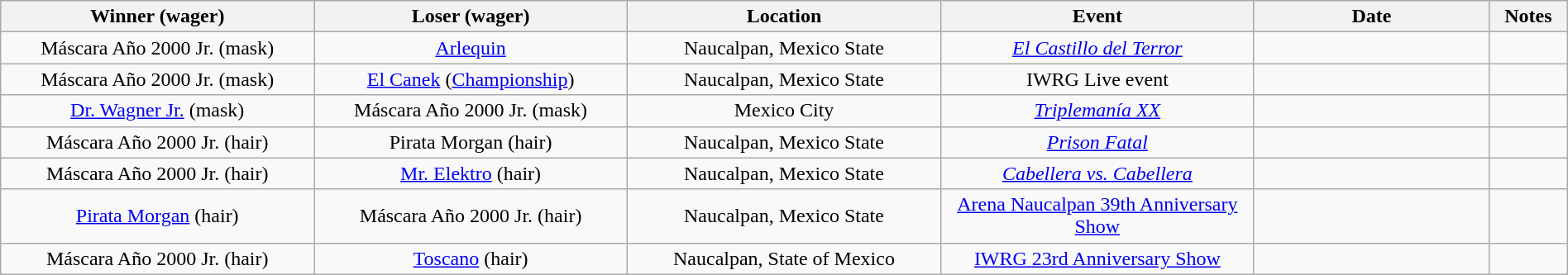<table class="wikitable sortable" width=100%  style="text-align: center">
<tr>
<th width=20% scope="col">Winner (wager)</th>
<th width=20% scope="col">Loser (wager)</th>
<th width=20% scope="col">Location</th>
<th width=20% scope="col">Event</th>
<th width=15% scope="col">Date</th>
<th class="unsortable" width=5% scope="col">Notes</th>
</tr>
<tr>
<td>Máscara Año 2000 Jr. (mask)</td>
<td><a href='#'>Arlequin</a></td>
<td>Naucalpan, Mexico State</td>
<td><em><a href='#'>El Castillo del Terror</a></em></td>
<td></td>
<td></td>
</tr>
<tr>
<td>Máscara Año 2000 Jr. (mask)</td>
<td><a href='#'>El Canek</a> (<a href='#'>Championship</a>)</td>
<td>Naucalpan, Mexico State</td>
<td>IWRG Live event</td>
<td></td>
<td></td>
</tr>
<tr>
<td><a href='#'>Dr. Wagner Jr.</a> (mask)</td>
<td>Máscara Año 2000 Jr. (mask)</td>
<td>Mexico City</td>
<td><em><a href='#'>Triplemanía XX</a></em></td>
<td></td>
<td></td>
</tr>
<tr>
<td>Máscara Año 2000 Jr. (hair)</td>
<td>Pirata Morgan (hair)</td>
<td>Naucalpan, Mexico State</td>
<td><em><a href='#'>Prison Fatal</a></em></td>
<td></td>
<td></td>
</tr>
<tr>
<td>Máscara Año 2000 Jr. (hair)</td>
<td><a href='#'>Mr. Elektro</a> (hair)</td>
<td>Naucalpan, Mexico State</td>
<td><em><a href='#'>Cabellera vs. Cabellera</a></em></td>
<td></td>
<td></td>
</tr>
<tr>
<td><a href='#'>Pirata Morgan</a> (hair)</td>
<td>Máscara Año 2000 Jr. (hair)</td>
<td>Naucalpan, Mexico State</td>
<td><a href='#'>Arena Naucalpan 39th Anniversary Show</a></td>
<td></td>
<td></td>
</tr>
<tr>
<td>Máscara Año 2000 Jr. (hair)</td>
<td><a href='#'>Toscano</a> (hair)</td>
<td>Naucalpan, State of Mexico</td>
<td><a href='#'>IWRG 23rd Anniversary Show</a></td>
<td></td>
<td></td>
</tr>
</table>
